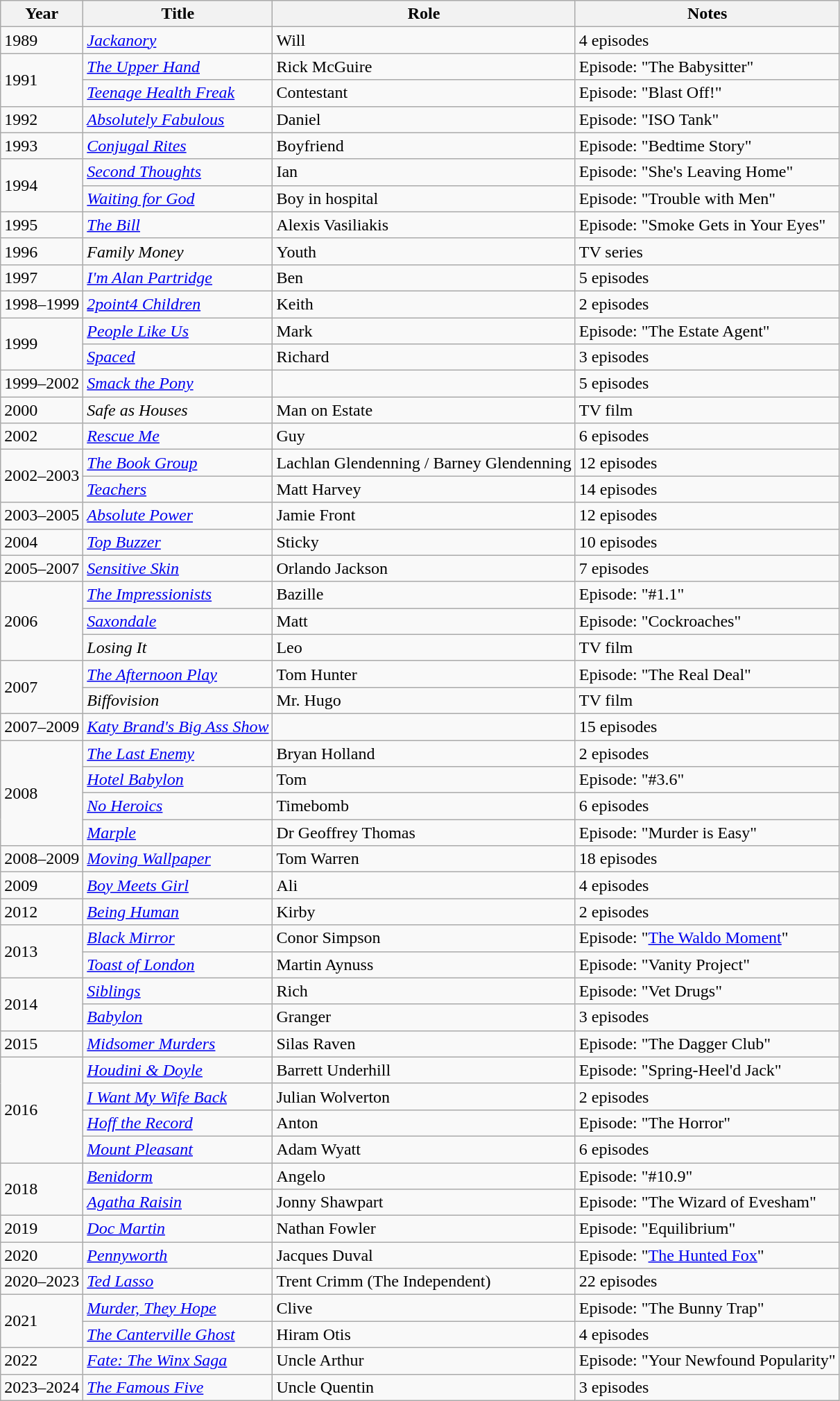<table class="wikitable sortable">
<tr>
<th>Year</th>
<th>Title</th>
<th>Role</th>
<th class="unsortable">Notes</th>
</tr>
<tr>
<td>1989</td>
<td><em><a href='#'>Jackanory</a></em></td>
<td>Will</td>
<td>4 episodes</td>
</tr>
<tr>
<td rowspan="2">1991</td>
<td><em><a href='#'>The Upper Hand</a></em></td>
<td>Rick McGuire</td>
<td>Episode: "The Babysitter"</td>
</tr>
<tr>
<td><em><a href='#'>Teenage Health Freak</a></em></td>
<td>Contestant</td>
<td>Episode: "Blast Off!"</td>
</tr>
<tr>
<td>1992</td>
<td><em><a href='#'>Absolutely Fabulous</a></em></td>
<td>Daniel</td>
<td>Episode: "ISO Tank"</td>
</tr>
<tr>
<td>1993</td>
<td><em><a href='#'>Conjugal Rites</a></em></td>
<td>Boyfriend</td>
<td>Episode: "Bedtime Story"</td>
</tr>
<tr>
<td rowspan="2">1994</td>
<td><em><a href='#'>Second Thoughts</a></em></td>
<td>Ian</td>
<td>Episode: "She's Leaving Home"</td>
</tr>
<tr>
<td><em><a href='#'>Waiting for God</a></em></td>
<td>Boy in hospital</td>
<td>Episode: "Trouble with Men"</td>
</tr>
<tr>
<td>1995</td>
<td><em><a href='#'>The Bill</a></em></td>
<td>Alexis Vasiliakis</td>
<td>Episode: "Smoke Gets in Your Eyes"</td>
</tr>
<tr>
<td>1996</td>
<td><em>Family Money</em></td>
<td>Youth</td>
<td>TV series</td>
</tr>
<tr>
<td>1997</td>
<td><em><a href='#'>I'm Alan Partridge</a></em></td>
<td>Ben</td>
<td>5 episodes</td>
</tr>
<tr>
<td>1998–1999</td>
<td><em><a href='#'>2point4 Children</a></em></td>
<td>Keith</td>
<td>2 episodes</td>
</tr>
<tr>
<td rowspan="2">1999</td>
<td><em><a href='#'>People Like Us</a></em></td>
<td>Mark</td>
<td>Episode: "The Estate Agent"</td>
</tr>
<tr>
<td><em><a href='#'>Spaced</a></em></td>
<td>Richard</td>
<td>3 episodes</td>
</tr>
<tr>
<td>1999–2002</td>
<td><em><a href='#'>Smack the Pony</a></em></td>
<td></td>
<td>5 episodes</td>
</tr>
<tr>
<td>2000</td>
<td><em>Safe as Houses</em></td>
<td>Man on Estate</td>
<td>TV film</td>
</tr>
<tr>
<td>2002</td>
<td><em><a href='#'>Rescue Me</a></em></td>
<td>Guy</td>
<td>6 episodes</td>
</tr>
<tr>
<td rowspan="2">2002–2003</td>
<td><em><a href='#'>The Book Group</a></em></td>
<td>Lachlan Glendenning / Barney Glendenning</td>
<td>12 episodes</td>
</tr>
<tr>
<td><em><a href='#'>Teachers</a></em></td>
<td>Matt Harvey</td>
<td>14 episodes</td>
</tr>
<tr>
<td>2003–2005</td>
<td><em><a href='#'>Absolute Power</a></em></td>
<td>Jamie Front</td>
<td>12 episodes</td>
</tr>
<tr>
<td>2004</td>
<td><em><a href='#'>Top Buzzer</a></em></td>
<td>Sticky</td>
<td>10 episodes</td>
</tr>
<tr>
<td>2005–2007</td>
<td><em><a href='#'>Sensitive Skin</a></em></td>
<td>Orlando Jackson</td>
<td>7 episodes</td>
</tr>
<tr>
<td rowspan="3">2006</td>
<td><em><a href='#'>The Impressionists</a></em></td>
<td>Bazille</td>
<td>Episode: "#1.1"</td>
</tr>
<tr>
<td><em><a href='#'>Saxondale</a></em></td>
<td>Matt</td>
<td>Episode: "Cockroaches"</td>
</tr>
<tr>
<td><em>Losing It</em></td>
<td>Leo</td>
<td>TV film</td>
</tr>
<tr>
<td rowspan="2">2007</td>
<td><em><a href='#'>The Afternoon Play</a></em></td>
<td>Tom Hunter</td>
<td>Episode: "The Real Deal"</td>
</tr>
<tr>
<td><em>Biffovision</em></td>
<td>Mr. Hugo</td>
<td>TV film</td>
</tr>
<tr>
<td>2007–2009</td>
<td><em><a href='#'>Katy Brand's Big Ass Show</a></em></td>
<td></td>
<td>15 episodes</td>
</tr>
<tr>
<td rowspan="4">2008</td>
<td><em><a href='#'>The Last Enemy</a></em></td>
<td>Bryan Holland</td>
<td>2 episodes</td>
</tr>
<tr>
<td><em><a href='#'>Hotel Babylon</a></em></td>
<td>Tom</td>
<td>Episode: "#3.6"</td>
</tr>
<tr>
<td><em><a href='#'>No Heroics</a></em></td>
<td>Timebomb</td>
<td>6 episodes</td>
</tr>
<tr>
<td><em><a href='#'>Marple</a></em></td>
<td>Dr Geoffrey Thomas</td>
<td>Episode: "Murder is Easy"</td>
</tr>
<tr>
<td>2008–2009</td>
<td><em><a href='#'>Moving Wallpaper</a></em></td>
<td>Tom Warren</td>
<td>18 episodes</td>
</tr>
<tr>
<td>2009</td>
<td><em><a href='#'>Boy Meets Girl</a></em></td>
<td>Ali</td>
<td>4 episodes</td>
</tr>
<tr>
<td>2012</td>
<td><em><a href='#'>Being Human</a></em></td>
<td>Kirby</td>
<td>2 episodes</td>
</tr>
<tr>
<td rowspan="2">2013</td>
<td><em><a href='#'>Black Mirror</a></em></td>
<td>Conor Simpson</td>
<td>Episode: "<a href='#'>The Waldo Moment</a>"</td>
</tr>
<tr>
<td><em><a href='#'>Toast of London</a></em></td>
<td>Martin Aynuss</td>
<td>Episode: "Vanity Project"</td>
</tr>
<tr>
<td rowspan="2">2014</td>
<td><em><a href='#'>Siblings</a></em></td>
<td>Rich</td>
<td>Episode: "Vet Drugs"</td>
</tr>
<tr>
<td><em><a href='#'>Babylon</a></em></td>
<td>Granger</td>
<td>3 episodes</td>
</tr>
<tr>
<td>2015</td>
<td><em><a href='#'>Midsomer Murders</a></em></td>
<td>Silas Raven</td>
<td>Episode: "The Dagger Club"</td>
</tr>
<tr>
<td rowspan="4">2016</td>
<td><em><a href='#'>Houdini & Doyle</a></em></td>
<td>Barrett Underhill</td>
<td>Episode: "Spring-Heel'd Jack"</td>
</tr>
<tr>
<td><em><a href='#'>I Want My Wife Back</a></em></td>
<td>Julian Wolverton</td>
<td>2 episodes</td>
</tr>
<tr>
<td><em><a href='#'>Hoff the Record</a></em></td>
<td>Anton</td>
<td>Episode: "The Horror"</td>
</tr>
<tr>
<td><em><a href='#'>Mount Pleasant</a></em></td>
<td>Adam Wyatt</td>
<td>6 episodes</td>
</tr>
<tr>
<td rowspan="2">2018</td>
<td><em><a href='#'>Benidorm</a></em></td>
<td>Angelo</td>
<td>Episode: "#10.9"</td>
</tr>
<tr>
<td><em><a href='#'>Agatha Raisin</a></em></td>
<td>Jonny Shawpart</td>
<td>Episode: "The Wizard of Evesham"</td>
</tr>
<tr>
<td>2019</td>
<td><em><a href='#'>Doc Martin</a></em></td>
<td>Nathan Fowler</td>
<td>Episode: "Equilibrium"</td>
</tr>
<tr>
<td>2020</td>
<td><em><a href='#'>Pennyworth</a></em></td>
<td>Jacques Duval</td>
<td>Episode: "<a href='#'>The Hunted Fox</a>"</td>
</tr>
<tr>
<td>2020–2023</td>
<td><em><a href='#'>Ted Lasso</a></em></td>
<td>Trent Crimm (The Independent)</td>
<td>22 episodes</td>
</tr>
<tr>
<td rowspan="2">2021</td>
<td><em><a href='#'>Murder, They Hope</a></em></td>
<td>Clive</td>
<td>Episode: "The Bunny Trap"</td>
</tr>
<tr>
<td><em><a href='#'>The Canterville Ghost</a></em></td>
<td>Hiram Otis</td>
<td>4 episodes</td>
</tr>
<tr>
<td>2022</td>
<td><em><a href='#'>Fate: The Winx Saga</a></em></td>
<td>Uncle Arthur</td>
<td>Episode: "Your Newfound Popularity"</td>
</tr>
<tr>
<td>2023–2024</td>
<td><em><a href='#'>The Famous Five</a></em></td>
<td>Uncle Quentin</td>
<td>3 episodes</td>
</tr>
</table>
